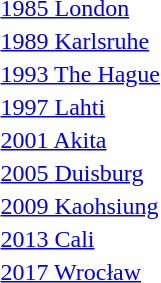<table>
<tr>
<td><a href='#'>1985 London</a></td>
<td></td>
<td></td>
<td></td>
</tr>
<tr>
<td><a href='#'>1989 Karlsruhe</a></td>
<td></td>
<td></td>
<td></td>
</tr>
<tr>
<td><a href='#'>1993 The Hague</a></td>
<td></td>
<td></td>
<td></td>
</tr>
<tr>
<td><a href='#'>1997 Lahti</a></td>
<td></td>
<td></td>
<td></td>
</tr>
<tr>
<td><a href='#'>2001 Akita</a></td>
<td></td>
<td></td>
<td></td>
</tr>
<tr>
<td><a href='#'>2005 Duisburg</a></td>
<td></td>
<td></td>
<td></td>
</tr>
<tr>
<td><a href='#'>2009 Kaohsiung</a></td>
<td></td>
<td></td>
<td></td>
</tr>
<tr>
<td><a href='#'>2013 Cali</a></td>
<td></td>
<td></td>
<td></td>
</tr>
<tr>
<td><a href='#'>2017 Wrocław</a></td>
<td></td>
<td></td>
<td></td>
</tr>
</table>
